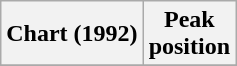<table class="wikitable plainrowheaders" style="text-align:center">
<tr>
<th scope="col">Chart (1992)</th>
<th scope="col">Peak<br>position</th>
</tr>
<tr>
</tr>
</table>
